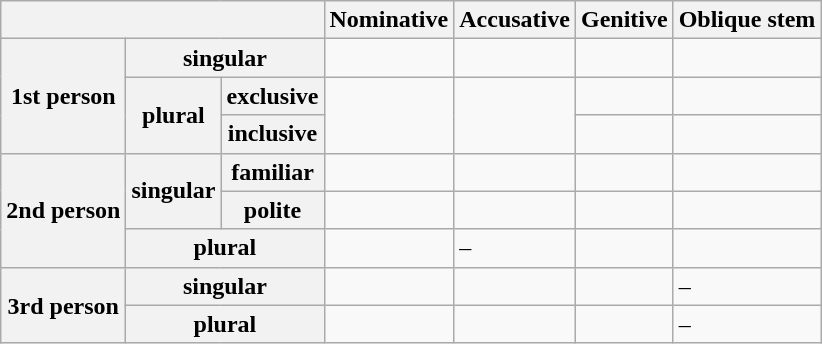<table class="wikitable">
<tr>
<th colspan="3"></th>
<th>Nominative<br></th>
<th>Accusative<br></th>
<th>Genitive<br></th>
<th>Oblique stem<br></th>
</tr>
<tr>
<th rowspan="3">1st person</th>
<th colspan="2">singular</th>
<td></td>
<td></td>
<td></td>
<td></td>
</tr>
<tr>
<th rowspan="2">plural</th>
<th>exclusive</th>
<td rowspan="2"></td>
<td rowspan="2"></td>
<td></td>
<td></td>
</tr>
<tr>
<th>inclusive</th>
<td></td>
<td></td>
</tr>
<tr>
<th rowspan="3">2nd person</th>
<th rowspan="2">singular</th>
<th>familiar</th>
<td></td>
<td></td>
<td></td>
<td></td>
</tr>
<tr>
<th>polite</th>
<td></td>
<td></td>
<td></td>
<td></td>
</tr>
<tr>
<th colspan="2">plural</th>
<td></td>
<td>–</td>
<td></td>
<td></td>
</tr>
<tr>
<th rowspan="2">3rd person</th>
<th colspan="2">singular</th>
<td></td>
<td></td>
<td></td>
<td>–</td>
</tr>
<tr>
<th colspan="2">plural</th>
<td></td>
<td></td>
<td></td>
<td>–</td>
</tr>
</table>
